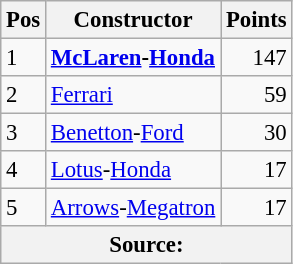<table class="wikitable" style="font-size: 95%;">
<tr>
<th>Pos</th>
<th>Constructor</th>
<th>Points</th>
</tr>
<tr>
<td>1</td>
<td> <strong><a href='#'>McLaren</a>-<a href='#'>Honda</a></strong></td>
<td align=right>147</td>
</tr>
<tr>
<td>2</td>
<td> <a href='#'>Ferrari</a></td>
<td align=right>59</td>
</tr>
<tr>
<td>3</td>
<td> <a href='#'>Benetton</a>-<a href='#'>Ford</a></td>
<td align=right>30</td>
</tr>
<tr>
<td>4</td>
<td> <a href='#'>Lotus</a>-<a href='#'>Honda</a></td>
<td align=right>17</td>
</tr>
<tr>
<td>5</td>
<td> <a href='#'>Arrows</a>-<a href='#'>Megatron</a></td>
<td align=right>17</td>
</tr>
<tr>
<th colspan=4>Source: </th>
</tr>
</table>
